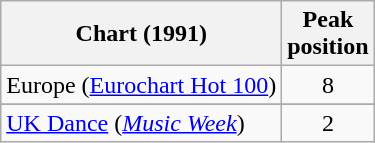<table class="wikitable">
<tr>
<th>Chart (1991)</th>
<th>Peak<br>position</th>
</tr>
<tr>
<td>Europe (<a href='#'>Eurochart Hot 100</a>)</td>
<td align="center">8</td>
</tr>
<tr>
</tr>
<tr>
</tr>
<tr>
</tr>
<tr>
<td><a href='#'>UK Dance</a> (<em><a href='#'>Music Week</a></em>)</td>
<td align="center">2</td>
</tr>
</table>
